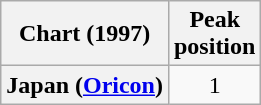<table class="wikitable plainrowheaders" style="text-align:center">
<tr>
<th scope="col">Chart (1997)</th>
<th scope="col">Peak<br>position</th>
</tr>
<tr>
<th scope="row">Japan (<a href='#'>Oricon</a>)</th>
<td>1</td>
</tr>
</table>
